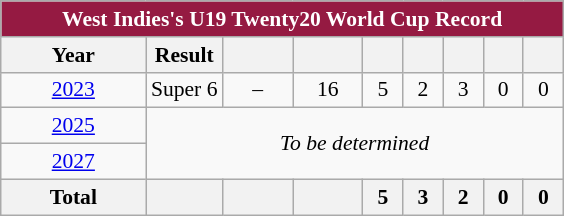<table class="wikitable" style="font-size:90%; text-align:center">
<tr>
<th style="color:white; background:#951A42;" colspan=9>West Indies's U19 Twenty20 World Cup Record</th>
</tr>
<tr>
<th width="90">Year</th>
<th>Result</th>
<th width="40"></th>
<th width="40"></th>
<th width="20"></th>
<th width="20"></th>
<th width="20"></th>
<th width="20"></th>
<th width="20"></th>
</tr>
<tr>
<td> <a href='#'>2023</a></td>
<td>Super 6</td>
<td>–</td>
<td>16</td>
<td>5</td>
<td>2</td>
<td>3</td>
<td>0</td>
<td>0</td>
</tr>
<tr>
<td> <a href='#'>2025</a></td>
<td colspan="8" rowspan="2"><em>To be determined</em></td>
</tr>
<tr>
<td> <a href='#'>2027</a></td>
</tr>
<tr>
<th>Total</th>
<th></th>
<th></th>
<th></th>
<th>5</th>
<th>3</th>
<th>2</th>
<th>0</th>
<th>0</th>
</tr>
</table>
